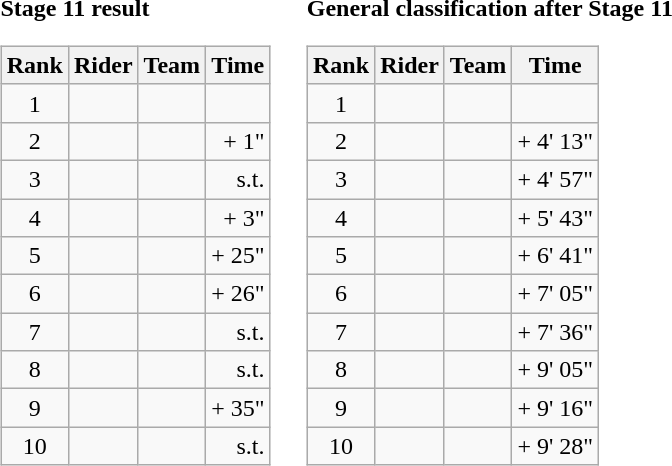<table>
<tr>
<td><strong>Stage 11 result</strong><br><table class="wikitable">
<tr>
<th scope="col">Rank</th>
<th scope="col">Rider</th>
<th scope="col">Team</th>
<th scope="col">Time</th>
</tr>
<tr>
<td style="text-align:center;">1</td>
<td></td>
<td></td>
<td style="text-align:right;"></td>
</tr>
<tr>
<td style="text-align:center;">2</td>
<td></td>
<td></td>
<td style="text-align:right;">+ 1"</td>
</tr>
<tr>
<td style="text-align:center;">3</td>
<td></td>
<td></td>
<td style="text-align:right;">s.t.</td>
</tr>
<tr>
<td style="text-align:center;">4</td>
<td></td>
<td></td>
<td style="text-align:right;">+ 3"</td>
</tr>
<tr>
<td style="text-align:center;">5</td>
<td></td>
<td></td>
<td style="text-align:right;">+ 25"</td>
</tr>
<tr>
<td style="text-align:center;">6</td>
<td></td>
<td></td>
<td style="text-align:right;">+ 26"</td>
</tr>
<tr>
<td style="text-align:center;">7</td>
<td></td>
<td></td>
<td style="text-align:right;">s.t.</td>
</tr>
<tr>
<td style="text-align:center;">8</td>
<td></td>
<td></td>
<td style="text-align:right;">s.t.</td>
</tr>
<tr>
<td style="text-align:center;">9</td>
<td></td>
<td></td>
<td style="text-align:right;">+ 35"</td>
</tr>
<tr>
<td style="text-align:center;">10</td>
<td></td>
<td></td>
<td style="text-align:right;">s.t.</td>
</tr>
</table>
</td>
<td></td>
<td><strong>General classification after Stage 11</strong><br><table class="wikitable">
<tr>
<th scope="col">Rank</th>
<th scope="col">Rider</th>
<th scope="col">Team</th>
<th scope="col">Time</th>
</tr>
<tr>
<td style="text-align:center;">1</td>
<td></td>
<td></td>
<td style="text-align:right;"></td>
</tr>
<tr>
<td style="text-align:center;">2</td>
<td></td>
<td></td>
<td style="text-align:right;">+ 4' 13"</td>
</tr>
<tr>
<td style="text-align:center;">3</td>
<td></td>
<td></td>
<td style="text-align:right;">+ 4' 57"</td>
</tr>
<tr>
<td style="text-align:center;">4</td>
<td></td>
<td></td>
<td style="text-align:right;">+ 5' 43"</td>
</tr>
<tr>
<td style="text-align:center;">5</td>
<td></td>
<td></td>
<td style="text-align:right;">+ 6' 41"</td>
</tr>
<tr>
<td style="text-align:center;">6</td>
<td></td>
<td></td>
<td style="text-align:right;">+ 7' 05"</td>
</tr>
<tr>
<td style="text-align:center;">7</td>
<td></td>
<td></td>
<td style="text-align:right;">+ 7' 36"</td>
</tr>
<tr>
<td style="text-align:center;">8</td>
<td></td>
<td></td>
<td style="text-align:right;">+ 9' 05"</td>
</tr>
<tr>
<td style="text-align:center;">9</td>
<td></td>
<td></td>
<td style="text-align:right;">+ 9' 16"</td>
</tr>
<tr>
<td style="text-align:center;">10</td>
<td></td>
<td></td>
<td style="text-align:right;">+ 9' 28"</td>
</tr>
</table>
</td>
</tr>
</table>
